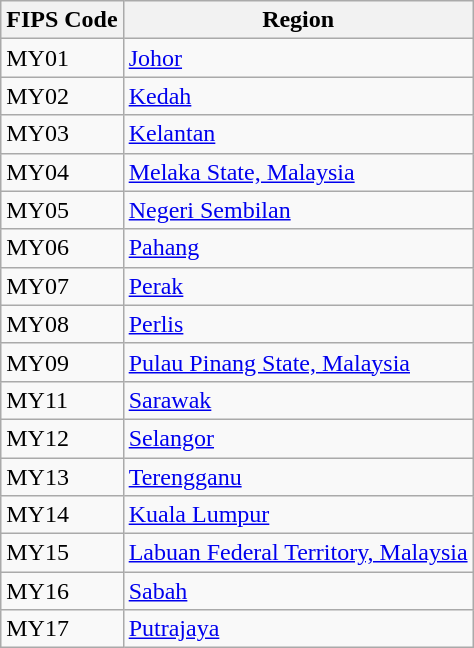<table class="wikitable">
<tr>
<th>FIPS Code</th>
<th>Region</th>
</tr>
<tr>
<td>MY01</td>
<td><a href='#'>Johor</a></td>
</tr>
<tr>
<td>MY02</td>
<td><a href='#'>Kedah</a></td>
</tr>
<tr>
<td>MY03</td>
<td><a href='#'>Kelantan</a></td>
</tr>
<tr>
<td>MY04</td>
<td><a href='#'>Melaka State, Malaysia</a></td>
</tr>
<tr>
<td>MY05</td>
<td><a href='#'>Negeri Sembilan</a></td>
</tr>
<tr>
<td>MY06</td>
<td><a href='#'>Pahang</a></td>
</tr>
<tr>
<td>MY07</td>
<td><a href='#'>Perak</a></td>
</tr>
<tr>
<td>MY08</td>
<td><a href='#'>Perlis</a></td>
</tr>
<tr>
<td>MY09</td>
<td><a href='#'>Pulau Pinang State, Malaysia</a></td>
</tr>
<tr>
<td>MY11</td>
<td><a href='#'>Sarawak</a></td>
</tr>
<tr>
<td>MY12</td>
<td><a href='#'>Selangor</a></td>
</tr>
<tr>
<td>MY13</td>
<td><a href='#'>Terengganu</a></td>
</tr>
<tr>
<td>MY14</td>
<td><a href='#'>Kuala Lumpur</a></td>
</tr>
<tr>
<td>MY15</td>
<td><a href='#'>Labuan Federal Territory, Malaysia</a></td>
</tr>
<tr>
<td>MY16</td>
<td><a href='#'>Sabah</a></td>
</tr>
<tr>
<td>MY17</td>
<td><a href='#'>Putrajaya</a></td>
</tr>
</table>
